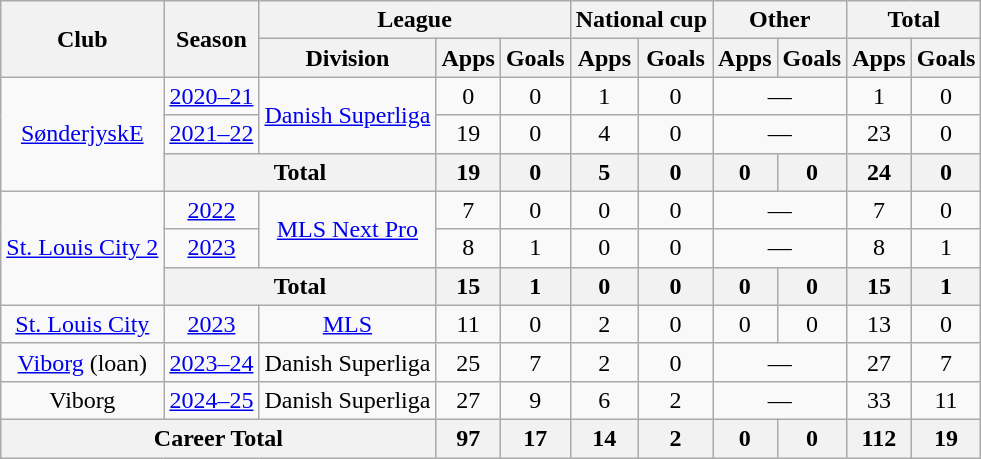<table class="wikitable" style="text-align:center">
<tr>
<th rowspan="2">Club</th>
<th rowspan="2">Season</th>
<th colspan="3">League</th>
<th colspan="2">National cup</th>
<th colspan="2">Other</th>
<th colspan="2">Total</th>
</tr>
<tr>
<th>Division</th>
<th>Apps</th>
<th>Goals</th>
<th>Apps</th>
<th>Goals</th>
<th>Apps</th>
<th>Goals</th>
<th>Apps</th>
<th>Goals</th>
</tr>
<tr>
<td rowspan=3><a href='#'>SønderjyskE</a></td>
<td><a href='#'>2020–21</a></td>
<td rowspan=2><a href='#'>Danish Superliga</a></td>
<td>0</td>
<td>0</td>
<td>1</td>
<td>0</td>
<td colspan=2>—</td>
<td>1</td>
<td>0</td>
</tr>
<tr>
<td><a href='#'>2021–22</a></td>
<td>19</td>
<td>0</td>
<td>4</td>
<td>0</td>
<td colspan=2>—</td>
<td>23</td>
<td>0</td>
</tr>
<tr>
<th colspan=2>Total</th>
<th>19</th>
<th>0</th>
<th>5</th>
<th>0</th>
<th>0</th>
<th>0</th>
<th>24</th>
<th>0</th>
</tr>
<tr>
<td rowspan=3><a href='#'>St. Louis City 2</a></td>
<td><a href='#'>2022</a></td>
<td rowspan=2><a href='#'>MLS Next Pro</a></td>
<td>7</td>
<td>0</td>
<td>0</td>
<td>0</td>
<td colspan=2>—</td>
<td>7</td>
<td>0</td>
</tr>
<tr>
<td><a href='#'>2023</a></td>
<td>8</td>
<td>1</td>
<td>0</td>
<td>0</td>
<td colspan=2>—</td>
<td>8</td>
<td>1</td>
</tr>
<tr>
<th colspan=2>Total</th>
<th>15</th>
<th>1</th>
<th>0</th>
<th>0</th>
<th>0</th>
<th>0</th>
<th>15</th>
<th>1</th>
</tr>
<tr>
<td><a href='#'>St. Louis City</a></td>
<td><a href='#'>2023</a></td>
<td><a href='#'>MLS</a></td>
<td>11</td>
<td>0</td>
<td>2</td>
<td>0</td>
<td>0</td>
<td>0</td>
<td>13</td>
<td>0</td>
</tr>
<tr>
<td><a href='#'>Viborg</a> (loan)</td>
<td><a href='#'>2023–24</a></td>
<td>Danish Superliga</td>
<td>25</td>
<td>7</td>
<td>2</td>
<td>0</td>
<td colspan=2>—</td>
<td>27</td>
<td>7</td>
</tr>
<tr>
<td>Viborg</td>
<td><a href='#'>2024–25</a></td>
<td>Danish Superliga</td>
<td>27</td>
<td>9</td>
<td>6</td>
<td>2</td>
<td colspan=2>—</td>
<td>33</td>
<td>11</td>
</tr>
<tr>
<th colspan=3>Career Total</th>
<th>97</th>
<th>17</th>
<th>14</th>
<th>2</th>
<th>0</th>
<th>0</th>
<th>112</th>
<th>19</th>
</tr>
</table>
